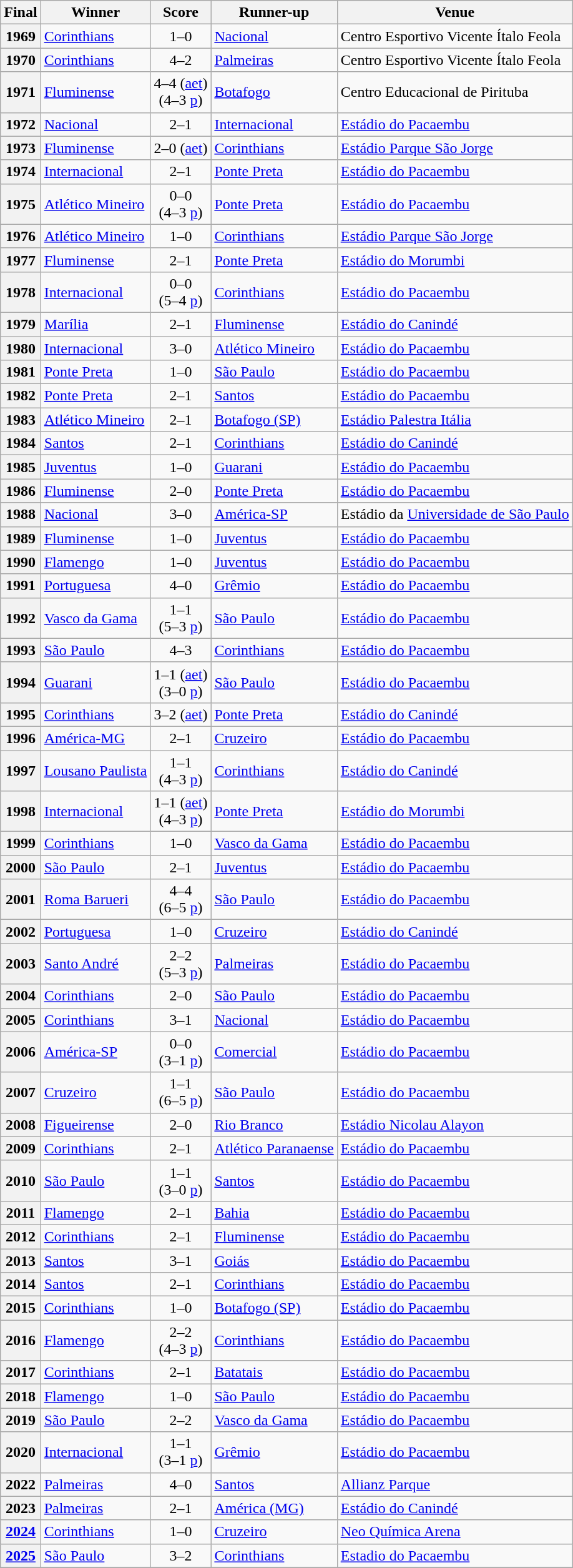<table class="sortable plainrowheaders wikitable">
<tr>
<th scope=col>Final</th>
<th scope=col>Winner</th>
<th scope=col>Score</th>
<th scope=col>Runner-up</th>
<th scope=col>Venue</th>
</tr>
<tr>
<th scope=row style=text-align:center>1969</th>
<td><a href='#'>Corinthians</a></td>
<td align=center>1–0</td>
<td><a href='#'>Nacional</a></td>
<td>Centro Esportivo Vicente Ítalo Feola</td>
</tr>
<tr>
<th scope=row style=text-align:center>1970</th>
<td><a href='#'>Corinthians</a></td>
<td align=center>4–2</td>
<td><a href='#'>Palmeiras</a></td>
<td>Centro Esportivo Vicente Ítalo Feola</td>
</tr>
<tr>
<th scope=row style=text-align:center>1971</th>
<td><a href='#'>Fluminense</a></td>
<td align=center>4–4 (<a href='#'>aet</a>)<br>(4–3 <a href='#'>p</a>)</td>
<td><a href='#'>Botafogo</a></td>
<td>Centro Educacional de Pirituba</td>
</tr>
<tr>
<th scope=row style=text-align:center>1972</th>
<td><a href='#'>Nacional</a></td>
<td align=center>2–1</td>
<td><a href='#'>Internacional</a></td>
<td><a href='#'>Estádio do Pacaembu</a></td>
</tr>
<tr>
<th scope=row style=text-align:center>1973</th>
<td><a href='#'>Fluminense</a></td>
<td align=center>2–0 (<a href='#'>aet</a>)</td>
<td><a href='#'>Corinthians</a></td>
<td><a href='#'>Estádio Parque São Jorge</a></td>
</tr>
<tr>
<th scope=row style=text-align:center>1974</th>
<td><a href='#'>Internacional</a></td>
<td align=center>2–1</td>
<td><a href='#'>Ponte Preta</a></td>
<td><a href='#'>Estádio do Pacaembu</a></td>
</tr>
<tr>
<th scope=row style=text-align:center>1975</th>
<td><a href='#'>Atlético Mineiro</a></td>
<td align=center>0–0<br>(4–3 <a href='#'>p</a>)</td>
<td><a href='#'>Ponte Preta</a></td>
<td><a href='#'>Estádio do Pacaembu</a></td>
</tr>
<tr>
<th scope=row style=text-align:center>1976</th>
<td><a href='#'>Atlético Mineiro</a></td>
<td align=center>1–0</td>
<td><a href='#'>Corinthians</a></td>
<td><a href='#'>Estádio Parque São Jorge</a></td>
</tr>
<tr>
<th scope=row style=text-align:center>1977</th>
<td><a href='#'>Fluminense</a></td>
<td align=center>2–1</td>
<td><a href='#'>Ponte Preta</a></td>
<td><a href='#'>Estádio do Morumbi</a></td>
</tr>
<tr>
<th scope=row style=text-align:center>1978</th>
<td><a href='#'>Internacional</a></td>
<td align=center>0–0<br>(5–4 <a href='#'>p</a>)</td>
<td><a href='#'>Corinthians</a></td>
<td><a href='#'>Estádio do Pacaembu</a></td>
</tr>
<tr>
<th scope=row style=text-align:center>1979</th>
<td><a href='#'>Marília</a></td>
<td align=center>2–1</td>
<td><a href='#'>Fluminense</a></td>
<td><a href='#'>Estádio do Canindé</a></td>
</tr>
<tr>
<th scope=row style=text-align:center>1980</th>
<td><a href='#'>Internacional</a></td>
<td align=center>3–0</td>
<td><a href='#'>Atlético Mineiro</a></td>
<td><a href='#'>Estádio do Pacaembu</a></td>
</tr>
<tr>
<th scope=row style=text-align:center>1981</th>
<td><a href='#'>Ponte Preta</a></td>
<td align=center>1–0</td>
<td><a href='#'>São Paulo</a></td>
<td><a href='#'>Estádio do Pacaembu</a></td>
</tr>
<tr>
<th scope=row style=text-align:center>1982</th>
<td><a href='#'>Ponte Preta</a></td>
<td align=center>2–1</td>
<td><a href='#'>Santos</a></td>
<td><a href='#'>Estádio do Pacaembu</a></td>
</tr>
<tr>
<th scope=row style=text-align:center>1983</th>
<td><a href='#'>Atlético Mineiro</a></td>
<td align=center>2–1</td>
<td><a href='#'>Botafogo (SP)</a></td>
<td><a href='#'>Estádio Palestra Itália</a></td>
</tr>
<tr>
<th scope=row style=text-align:center>1984</th>
<td><a href='#'>Santos</a></td>
<td align=center>2–1</td>
<td><a href='#'>Corinthians</a></td>
<td><a href='#'>Estádio do Canindé</a></td>
</tr>
<tr>
<th scope=row style=text-align:center>1985</th>
<td><a href='#'>Juventus</a></td>
<td align=center>1–0</td>
<td><a href='#'>Guarani</a></td>
<td><a href='#'>Estádio do Pacaembu</a></td>
</tr>
<tr>
<th scope=row style=text-align:center>1986</th>
<td><a href='#'>Fluminense</a></td>
<td align=center>2–0</td>
<td><a href='#'>Ponte Preta</a></td>
<td><a href='#'>Estádio do Pacaembu</a></td>
</tr>
<tr>
<th scope=row style=text-align:center>1988</th>
<td><a href='#'>Nacional</a></td>
<td align=center>3–0</td>
<td><a href='#'>América-SP</a></td>
<td>Estádio da <a href='#'>Universidade de São Paulo</a></td>
</tr>
<tr>
<th scope=row style=text-align:center>1989</th>
<td><a href='#'>Fluminense</a></td>
<td align=center>1–0</td>
<td><a href='#'>Juventus</a></td>
<td><a href='#'>Estádio do Pacaembu</a></td>
</tr>
<tr>
<th scope=row style=text-align:center>1990</th>
<td><a href='#'>Flamengo</a></td>
<td align=center>1–0</td>
<td><a href='#'>Juventus</a></td>
<td><a href='#'>Estádio do Pacaembu</a></td>
</tr>
<tr>
<th scope=row style=text-align:center>1991</th>
<td><a href='#'>Portuguesa</a></td>
<td align=center>4–0</td>
<td><a href='#'>Grêmio</a></td>
<td><a href='#'>Estádio do Pacaembu</a></td>
</tr>
<tr>
<th scope=row style=text-align:center>1992</th>
<td><a href='#'>Vasco da Gama</a></td>
<td align=center>1–1<br>(5–3 <a href='#'>p</a>)</td>
<td><a href='#'>São Paulo</a></td>
<td><a href='#'>Estádio do Pacaembu</a></td>
</tr>
<tr>
<th scope=row style=text-align:center>1993</th>
<td><a href='#'>São Paulo</a></td>
<td align=center>4–3</td>
<td><a href='#'>Corinthians</a></td>
<td><a href='#'>Estádio do Pacaembu</a></td>
</tr>
<tr>
<th scope=row style=text-align:center>1994</th>
<td><a href='#'>Guarani</a></td>
<td align=center>1–1 (<a href='#'>aet</a>)<br>(3–0 <a href='#'>p</a>)</td>
<td><a href='#'>São Paulo</a></td>
<td><a href='#'>Estádio do Pacaembu</a></td>
</tr>
<tr>
<th scope=row style=text-align:center>1995</th>
<td><a href='#'>Corinthians</a></td>
<td align=center>3–2 (<a href='#'>aet</a>)</td>
<td><a href='#'>Ponte Preta</a></td>
<td><a href='#'>Estádio do Canindé</a></td>
</tr>
<tr>
<th scope=row style=text-align:center>1996</th>
<td><a href='#'>América-MG</a></td>
<td align=center>2–1</td>
<td><a href='#'>Cruzeiro</a></td>
<td><a href='#'>Estádio do Pacaembu</a></td>
</tr>
<tr>
<th scope=row style=text-align:center>1997</th>
<td><a href='#'>Lousano Paulista</a></td>
<td align=center>1–1<br>(4–3 <a href='#'>p</a>)</td>
<td><a href='#'>Corinthians</a></td>
<td><a href='#'>Estádio do Canindé</a></td>
</tr>
<tr>
<th scope=row style=text-align:center>1998</th>
<td><a href='#'>Internacional</a></td>
<td align=center>1–1 (<a href='#'>aet</a>)<br>(4–3 <a href='#'>p</a>)</td>
<td><a href='#'>Ponte Preta</a></td>
<td><a href='#'>Estádio do Morumbi</a></td>
</tr>
<tr>
<th scope=row style=text-align:center>1999</th>
<td><a href='#'>Corinthians</a></td>
<td align=center>1–0</td>
<td><a href='#'>Vasco da Gama</a></td>
<td><a href='#'>Estádio do Pacaembu</a></td>
</tr>
<tr>
<th scope=row style=text-align:center>2000</th>
<td><a href='#'>São Paulo</a></td>
<td align=center>2–1</td>
<td><a href='#'>Juventus</a></td>
<td><a href='#'>Estádio do Pacaembu</a></td>
</tr>
<tr>
<th scope=row style=text-align:center>2001</th>
<td><a href='#'>Roma Barueri</a></td>
<td align=center>4–4<br>(6–5 <a href='#'>p</a>)</td>
<td><a href='#'>São Paulo</a></td>
<td><a href='#'>Estádio do Pacaembu</a></td>
</tr>
<tr>
<th scope=row style=text-align:center>2002</th>
<td><a href='#'>Portuguesa</a></td>
<td align=center>1–0</td>
<td><a href='#'>Cruzeiro</a></td>
<td><a href='#'>Estádio do Canindé</a></td>
</tr>
<tr>
<th scope=row style=text-align:center>2003</th>
<td><a href='#'>Santo André</a></td>
<td align=center>2–2<br>(5–3 <a href='#'>p</a>)</td>
<td><a href='#'>Palmeiras</a></td>
<td><a href='#'>Estádio do Pacaembu</a></td>
</tr>
<tr>
<th scope=row style=text-align:center>2004</th>
<td><a href='#'>Corinthians</a></td>
<td align=center>2–0</td>
<td><a href='#'>São Paulo</a></td>
<td><a href='#'>Estádio do Pacaembu</a></td>
</tr>
<tr>
<th scope=row style=text-align:center>2005</th>
<td><a href='#'>Corinthians</a></td>
<td align=center>3–1</td>
<td><a href='#'>Nacional</a></td>
<td><a href='#'>Estádio do Pacaembu</a></td>
</tr>
<tr>
<th scope=row style=text-align:center>2006</th>
<td><a href='#'>América-SP</a></td>
<td align=center>0–0<br>(3–1 <a href='#'>p</a>)</td>
<td><a href='#'>Comercial</a></td>
<td><a href='#'>Estádio do Pacaembu</a></td>
</tr>
<tr>
<th scope=row style=text-align:center>2007</th>
<td><a href='#'>Cruzeiro</a></td>
<td align=center>1–1<br>(6–5 <a href='#'>p</a>)</td>
<td><a href='#'>São Paulo</a></td>
<td><a href='#'>Estádio do Pacaembu</a></td>
</tr>
<tr>
<th scope=row style=text-align:center>2008</th>
<td><a href='#'>Figueirense</a></td>
<td align=center>2–0</td>
<td><a href='#'>Rio Branco</a></td>
<td><a href='#'>Estádio Nicolau Alayon</a></td>
</tr>
<tr>
<th scope=row style=text-align:center>2009</th>
<td><a href='#'>Corinthians</a></td>
<td align=center>2–1</td>
<td><a href='#'>Atlético Paranaense</a></td>
<td><a href='#'>Estádio do Pacaembu</a></td>
</tr>
<tr>
<th scope=row style=text-align:center>2010</th>
<td><a href='#'>São Paulo</a></td>
<td align=center>1–1<br>(3–0 <a href='#'>p</a>)</td>
<td><a href='#'>Santos</a></td>
<td><a href='#'>Estádio do Pacaembu</a></td>
</tr>
<tr>
<th scope=row style=text-align:center>2011</th>
<td><a href='#'>Flamengo</a></td>
<td align=center>2–1</td>
<td><a href='#'>Bahia</a></td>
<td><a href='#'>Estádio do Pacaembu</a></td>
</tr>
<tr>
<th scope=row style=text-align:center>2012</th>
<td><a href='#'>Corinthians</a></td>
<td align=center>2–1</td>
<td><a href='#'>Fluminense</a></td>
<td><a href='#'>Estádio do Pacaembu</a></td>
</tr>
<tr>
<th scope=row style=text-align:center>2013</th>
<td><a href='#'>Santos</a></td>
<td align=center>3–1</td>
<td><a href='#'>Goiás</a></td>
<td><a href='#'>Estádio do Pacaembu</a></td>
</tr>
<tr>
<th scope=row style=text-align:center>2014</th>
<td><a href='#'>Santos</a></td>
<td align=center>2–1</td>
<td><a href='#'>Corinthians</a></td>
<td><a href='#'>Estádio do Pacaembu</a></td>
</tr>
<tr>
<th scope=row style=text-align:center>2015</th>
<td><a href='#'>Corinthians</a></td>
<td align=center>1–0</td>
<td><a href='#'>Botafogo (SP)</a></td>
<td><a href='#'>Estádio do Pacaembu</a></td>
</tr>
<tr>
<th scope=row style=text-align:center>2016</th>
<td><a href='#'>Flamengo</a></td>
<td align=center>2–2<br>(4–3 <a href='#'>p</a>)</td>
<td><a href='#'>Corinthians</a></td>
<td><a href='#'>Estádio do Pacaembu</a></td>
</tr>
<tr>
<th scope=row style=text-align:center>2017</th>
<td><a href='#'>Corinthians</a></td>
<td align=center>2–1</td>
<td><a href='#'>Batatais</a></td>
<td><a href='#'>Estádio do Pacaembu</a></td>
</tr>
<tr>
<th scope=row style=text-align:center>2018</th>
<td><a href='#'>Flamengo</a></td>
<td align=center>1–0</td>
<td><a href='#'>São Paulo</a></td>
<td><a href='#'>Estádio do Pacaembu</a></td>
</tr>
<tr>
<th scope=row style=text-align:center>2019</th>
<td><a href='#'>São Paulo</a></td>
<td align=center>2–2<br></td>
<td><a href='#'>Vasco da Gama</a></td>
<td><a href='#'>Estádio do Pacaembu</a></td>
</tr>
<tr>
<th scope=row style=text-align:center>2020</th>
<td><a href='#'>Internacional</a></td>
<td align=center>1–1 <br>(3–1 <a href='#'>p</a>)</td>
<td><a href='#'>Grêmio</a></td>
<td><a href='#'>Estádio do Pacaembu</a></td>
</tr>
<tr>
<th scope=row style=text-align:center>2022</th>
<td><a href='#'>Palmeiras</a></td>
<td align=center>4–0</td>
<td><a href='#'>Santos</a></td>
<td><a href='#'>Allianz Parque</a></td>
</tr>
<tr>
<th scope=row style=text-align:center>2023</th>
<td><a href='#'>Palmeiras</a></td>
<td align=center>2–1</td>
<td><a href='#'>América (MG)</a></td>
<td><a href='#'>Estádio do Canindé</a></td>
</tr>
<tr>
<th scope=row style=text-align:center><a href='#'>2024</a></th>
<td><a href='#'>Corinthians</a></td>
<td align=center>1–0</td>
<td><a href='#'>Cruzeiro</a></td>
<td><a href='#'>Neo Química Arena</a></td>
</tr>
<tr>
<th scope=row style=text-align:center><a href='#'>2025</a></th>
<td><a href='#'>São Paulo</a></td>
<td align=center>3–2</td>
<td><a href='#'>Corinthians</a></td>
<td><a href='#'>Estadio do Pacaembu</a></td>
</tr>
<tr>
</tr>
</table>
